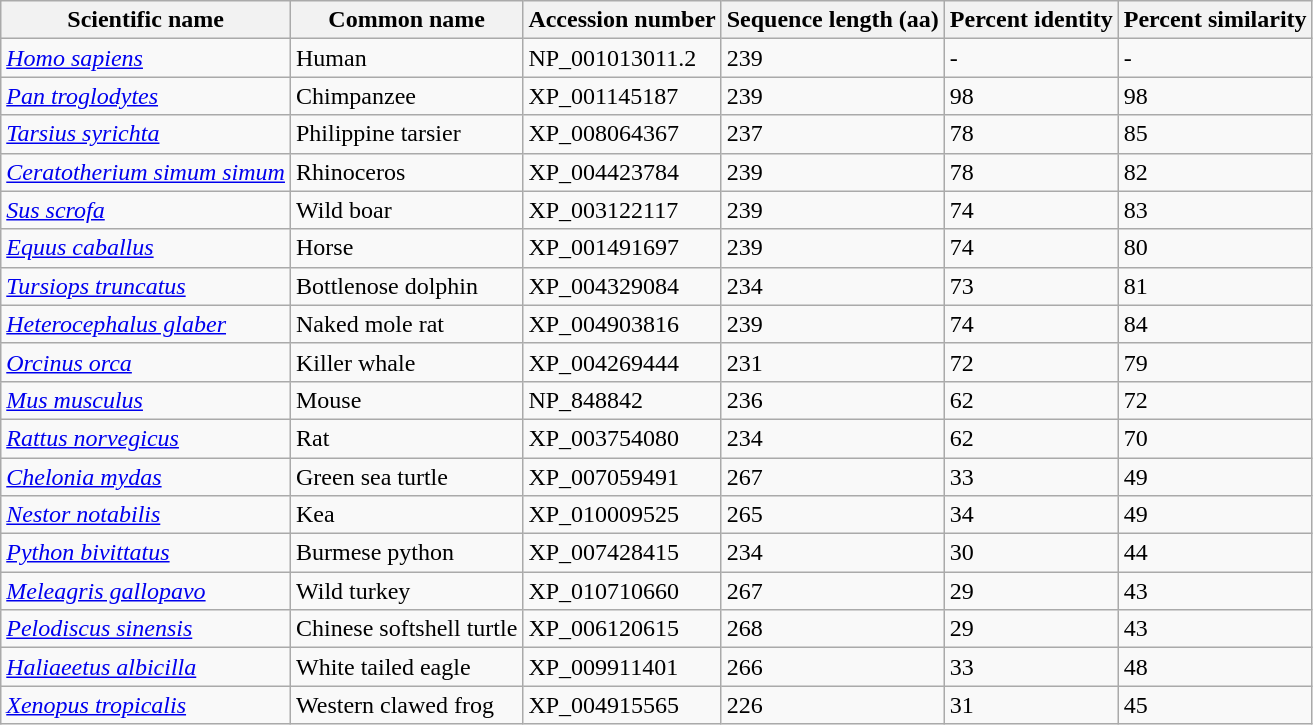<table class="wikitable">
<tr>
<th>Scientific name</th>
<th>Common name</th>
<th>Accession number</th>
<th>Sequence length (aa)</th>
<th>Percent identity</th>
<th>Percent similarity</th>
</tr>
<tr>
<td><a href='#'><em>Homo sapiens</em></a></td>
<td>Human</td>
<td>NP_001013011.2</td>
<td>239</td>
<td>-</td>
<td>-</td>
</tr>
<tr>
<td><a href='#'><em>Pan troglodytes</em></a></td>
<td>Chimpanzee</td>
<td>XP_001145187</td>
<td>239</td>
<td>98</td>
<td>98</td>
</tr>
<tr>
<td><a href='#'><em>Tarsius syrichta</em></a></td>
<td>Philippine tarsier</td>
<td>XP_008064367</td>
<td>237</td>
<td>78</td>
<td>85</td>
</tr>
<tr>
<td><a href='#'><em>Ceratotherium simum simum</em></a></td>
<td>Rhinoceros</td>
<td>XP_004423784</td>
<td>239</td>
<td>78</td>
<td>82</td>
</tr>
<tr>
<td><a href='#'><em>Sus scrofa</em></a></td>
<td>Wild boar</td>
<td>XP_003122117</td>
<td>239</td>
<td>74</td>
<td>83</td>
</tr>
<tr>
<td><a href='#'><em>Equus caballus</em></a></td>
<td>Horse</td>
<td>XP_001491697</td>
<td>239</td>
<td>74</td>
<td>80</td>
</tr>
<tr>
<td><a href='#'><em>Tursiops truncatus</em></a></td>
<td>Bottlenose dolphin</td>
<td>XP_004329084</td>
<td>234</td>
<td>73</td>
<td>81</td>
</tr>
<tr>
<td><a href='#'><em>Heterocephalus glaber</em></a></td>
<td>Naked mole rat</td>
<td>XP_004903816</td>
<td>239</td>
<td>74</td>
<td>84</td>
</tr>
<tr>
<td><a href='#'><em>Orcinus orca</em></a></td>
<td>Killer whale</td>
<td>XP_004269444</td>
<td>231</td>
<td>72</td>
<td>79</td>
</tr>
<tr>
<td><a href='#'><em>Mus musculus</em></a></td>
<td>Mouse</td>
<td>NP_848842</td>
<td>236</td>
<td>62</td>
<td>72</td>
</tr>
<tr>
<td><a href='#'><em>Rattus norvegicus</em></a></td>
<td>Rat</td>
<td>XP_003754080</td>
<td>234</td>
<td>62</td>
<td>70</td>
</tr>
<tr>
<td><a href='#'><em>Chelonia mydas</em></a></td>
<td>Green sea turtle</td>
<td>XP_007059491</td>
<td>267</td>
<td>33</td>
<td>49</td>
</tr>
<tr>
<td><a href='#'><em>Nestor notabilis</em></a></td>
<td>Kea</td>
<td>XP_010009525</td>
<td>265</td>
<td>34</td>
<td>49</td>
</tr>
<tr>
<td><a href='#'><em>Python bivittatus</em></a></td>
<td>Burmese python</td>
<td>XP_007428415</td>
<td>234</td>
<td>30</td>
<td>44</td>
</tr>
<tr>
<td><a href='#'><em>Meleagris gallopavo</em></a></td>
<td>Wild turkey</td>
<td>XP_010710660</td>
<td>267</td>
<td>29</td>
<td>43</td>
</tr>
<tr>
<td><a href='#'><em>Pelodiscus sinensis</em></a></td>
<td>Chinese softshell turtle</td>
<td>XP_006120615</td>
<td>268</td>
<td>29</td>
<td>43</td>
</tr>
<tr>
<td><a href='#'><em>Haliaeetus albicilla</em></a></td>
<td>White tailed eagle</td>
<td>XP_009911401</td>
<td>266</td>
<td>33</td>
<td>48</td>
</tr>
<tr>
<td><a href='#'><em>Xenopus tropicalis</em></a></td>
<td>Western clawed frog</td>
<td>XP_004915565</td>
<td>226</td>
<td>31</td>
<td>45</td>
</tr>
</table>
